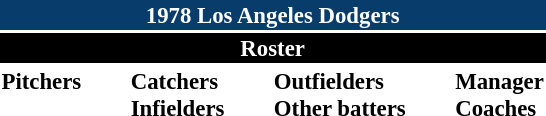<table class="toccolours" style="font-size: 95%;">
<tr>
<th colspan="10" style="background-color: #083c6b; color: white; text-align: center;">1978 Los Angeles Dodgers</th>
</tr>
<tr>
<td colspan="10" style="background-color: black; color: white; text-align: center;"><strong>Roster</strong></td>
</tr>
<tr>
<td valign="top"><strong>Pitchers</strong><br> 
  
 
 
 
 
 
 
 
 
  

 
 
</td>
<td width="25px"></td>
<td valign="top"><strong>Catchers</strong><br>




<strong>Infielders</strong>






</td>
<td width="25px"></td>
<td valign="top"><strong>Outfielders</strong><br>









<strong>Other batters</strong>
</td>
<td width="25px"></td>
<td valign="top"><strong>Manager</strong><br>
<strong>Coaches</strong>





</td>
</tr>
</table>
